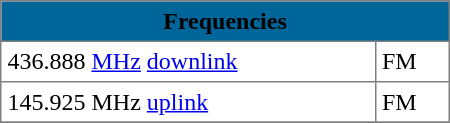<table class="toccolours" border="1" cellpadding="4" width="300" style="float: right; margin: 10px; border-collapse: collapse; clear: right;">
<tr align="center">
<th colspan="2" cellspacing="0" cellpadding="2" bgcolor="#006699">Frequencies</th>
</tr>
<tr>
<td>436.888 <a href='#'>MHz</a> <a href='#'>downlink</a></td>
<td>FM</td>
</tr>
<tr>
<td>145.925 MHz <a href='#'>uplink</a></td>
<td>FM</td>
</tr>
<tr>
</tr>
</table>
